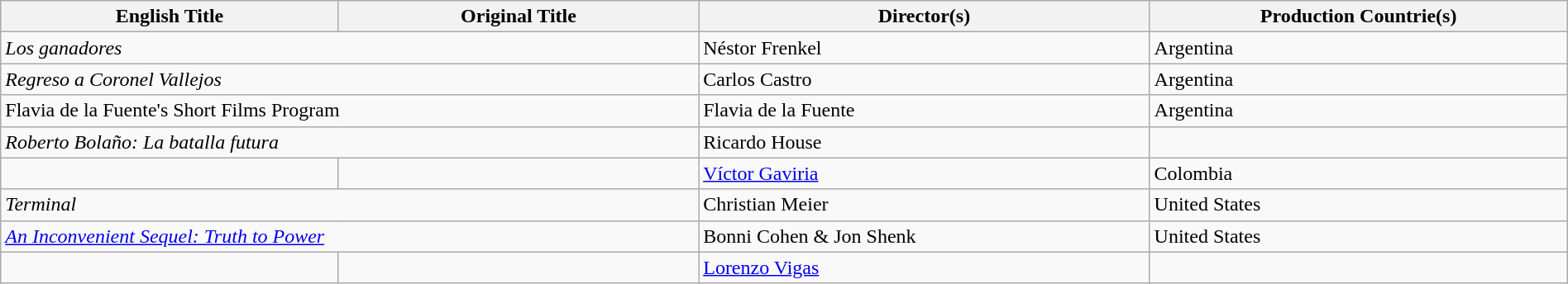<table class="sortable wikitable" style="width:100%; margin-bottom:4px" cellpadding="5">
<tr>
<th scope="col">English Title</th>
<th scope="col">Original Title</th>
<th scope="col">Director(s)</th>
<th scope="col">Production Countrie(s)</th>
</tr>
<tr>
<td colspan = "2"><em>Los ganadores</em></td>
<td>Néstor Frenkel</td>
<td>Argentina</td>
</tr>
<tr>
<td colspan = "2"><em>Regreso a Coronel Vallejos</em></td>
<td>Carlos Castro</td>
<td>Argentina</td>
</tr>
<tr>
<td colspan = "2">Flavia de la Fuente's Short Films Program</td>
<td>Flavia de la Fuente</td>
<td>Argentina</td>
</tr>
<tr>
<td colspan = "2"><em>Roberto Bolaño: La batalla futura</em></td>
<td>Ricardo House</td>
<td></td>
</tr>
<tr>
<td></td>
<td></td>
<td><a href='#'>Víctor Gaviria</a></td>
<td>Colombia</td>
</tr>
<tr>
<td colspan = "2"><em>Terminal</em></td>
<td>Christian Meier</td>
<td>United States</td>
</tr>
<tr>
<td colspan = "2"><em><a href='#'>An Inconvenient Sequel: Truth to Power</a></em></td>
<td>Bonni Cohen & Jon Shenk</td>
<td>United States</td>
</tr>
<tr>
<td></td>
<td></td>
<td><a href='#'>Lorenzo Vigas</a></td>
<td></td>
</tr>
</table>
